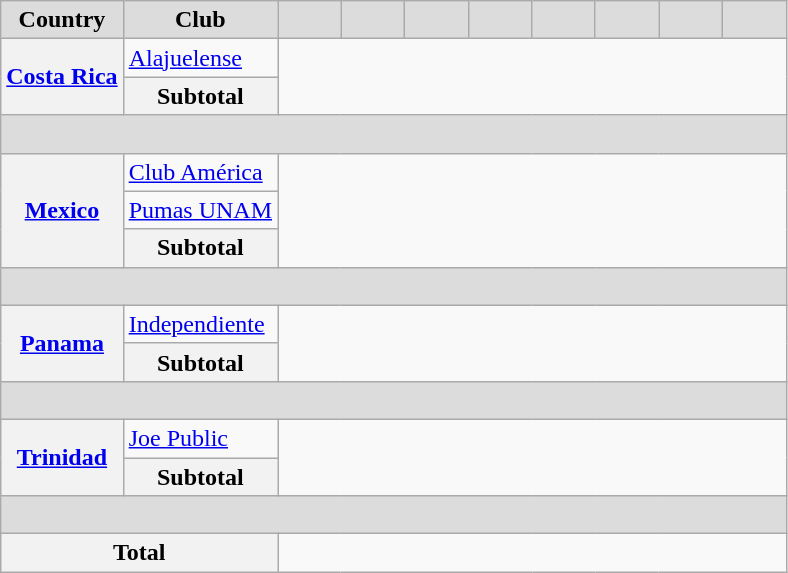<table class="wikitable" style="text-align: center;">
<tr>
<th scope=col style="background:#DCDCDC">Country</th>
<th scope=col style="background:#DCDCDC">Club</th>
<th scope=col width="35" style="background:#DCDCDC"></th>
<th scope=col width="35" style="background:#DCDCDC"></th>
<th scope=col width="35" style="background:#DCDCDC"></th>
<th scope=col width="35" style="background:#DCDCDC"></th>
<th scope=col width="35" style="background:#DCDCDC"></th>
<th scope=col width="35" style="background:#DCDCDC"></th>
<th scope=col width="35" style="background:#DCDCDC"></th>
<th scope=col width="35" style="background:#DCDCDC"></th>
</tr>
<tr>
<th scope=row rowspan=2 align=left> <a href='#'>Costa Rica</a></th>
<td align=left><a href='#'>Alajuelense</a><br></td>
</tr>
<tr>
<th>Subtotal<br></th>
</tr>
<tr>
<th colspan=10 height="18" style="background:#DCDCDC"></th>
</tr>
<tr>
<th scope=row rowspan=3 align=left> <a href='#'>Mexico</a></th>
<td align=left><a href='#'>Club América</a><br></td>
</tr>
<tr>
<td align=left><a href='#'>Pumas UNAM</a><br></td>
</tr>
<tr>
<th>Subtotal<br></th>
</tr>
<tr>
<th colspan=10 height="18" style="background:#DCDCDC"></th>
</tr>
<tr>
<th scope=row rowspan=2 align=left> <a href='#'>Panama</a></th>
<td align=left><a href='#'>Independiente</a><br></td>
</tr>
<tr>
<th>Subtotal<br></th>
</tr>
<tr>
<th colspan=10 height="18" style="background:#DCDCDC"></th>
</tr>
<tr>
<th scope=row rowspan=2 align=left> <a href='#'>Trinidad</a></th>
<td align=left><a href='#'>Joe Public</a><br></td>
</tr>
<tr>
<th>Subtotal<br></th>
</tr>
<tr>
<th colspan=10 height="18" style="background:#DCDCDC"></th>
</tr>
<tr>
<th scope=row colspan=2 align-"center"><strong>Total</strong><br></th>
</tr>
</table>
